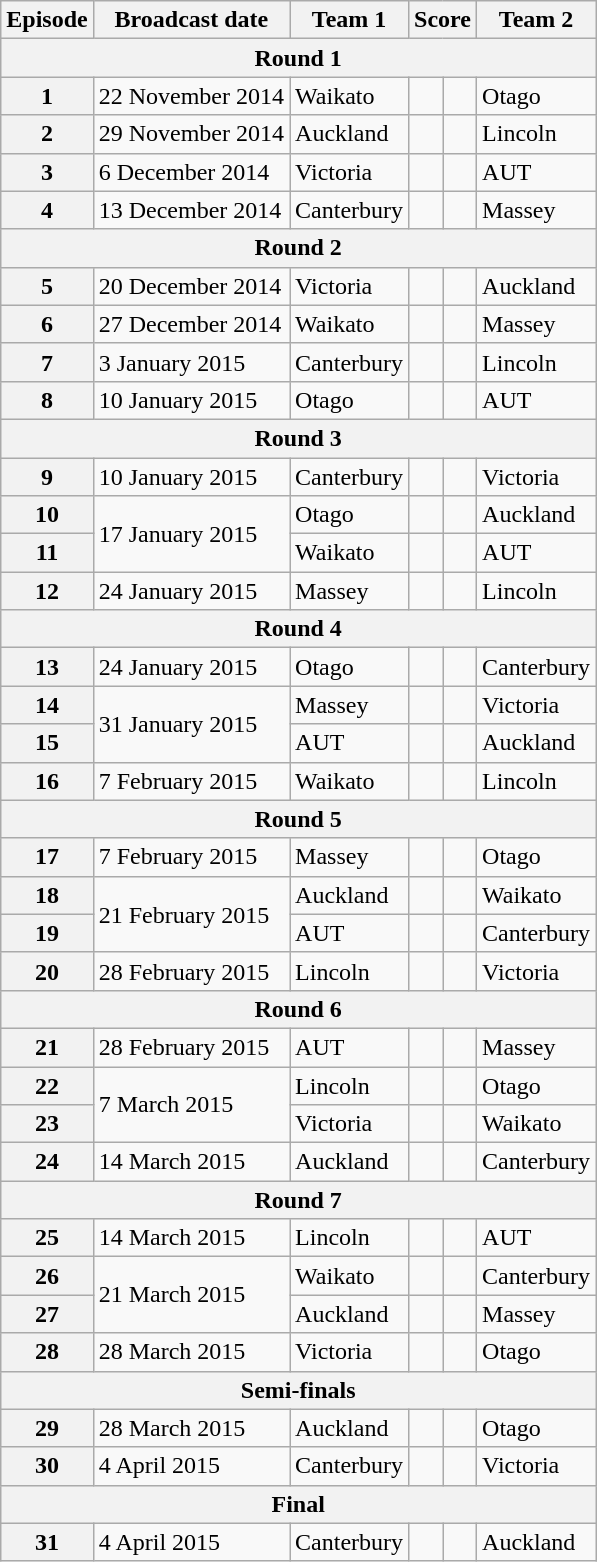<table class="wikitable">
<tr>
<th>Episode</th>
<th>Broadcast date</th>
<th>Team 1</th>
<th colspan=2>Score</th>
<th>Team 2</th>
</tr>
<tr>
<th colspan=6>Round 1</th>
</tr>
<tr>
<th>1</th>
<td>22 November 2014</td>
<td>Waikato</td>
<td></td>
<td></td>
<td>Otago</td>
</tr>
<tr>
<th>2</th>
<td>29 November 2014</td>
<td>Auckland</td>
<td></td>
<td></td>
<td>Lincoln</td>
</tr>
<tr>
<th>3</th>
<td>6 December 2014</td>
<td>Victoria</td>
<td></td>
<td></td>
<td>AUT</td>
</tr>
<tr>
<th>4</th>
<td>13 December 2014</td>
<td>Canterbury</td>
<td></td>
<td></td>
<td>Massey</td>
</tr>
<tr>
<th colspan=6>Round 2</th>
</tr>
<tr>
<th>5</th>
<td>20 December 2014</td>
<td>Victoria</td>
<td></td>
<td></td>
<td>Auckland</td>
</tr>
<tr>
<th>6</th>
<td>27 December 2014</td>
<td>Waikato</td>
<td></td>
<td></td>
<td>Massey</td>
</tr>
<tr>
<th>7</th>
<td>3 January 2015</td>
<td>Canterbury</td>
<td></td>
<td></td>
<td>Lincoln</td>
</tr>
<tr>
<th>8</th>
<td>10 January 2015</td>
<td>Otago</td>
<td></td>
<td></td>
<td>AUT</td>
</tr>
<tr>
<th colspan=6>Round 3</th>
</tr>
<tr>
<th>9</th>
<td>10 January 2015</td>
<td>Canterbury</td>
<td></td>
<td></td>
<td>Victoria</td>
</tr>
<tr>
<th>10</th>
<td rowspan=2>17 January 2015</td>
<td>Otago</td>
<td></td>
<td></td>
<td>Auckland</td>
</tr>
<tr>
<th>11</th>
<td>Waikato</td>
<td></td>
<td></td>
<td>AUT</td>
</tr>
<tr>
<th>12</th>
<td>24 January 2015</td>
<td>Massey</td>
<td></td>
<td></td>
<td>Lincoln</td>
</tr>
<tr>
<th colspan=6>Round 4</th>
</tr>
<tr>
<th>13</th>
<td>24 January 2015</td>
<td>Otago</td>
<td></td>
<td></td>
<td>Canterbury</td>
</tr>
<tr>
<th>14</th>
<td rowspan=2>31 January 2015</td>
<td>Massey</td>
<td></td>
<td></td>
<td>Victoria</td>
</tr>
<tr>
<th>15</th>
<td>AUT</td>
<td></td>
<td></td>
<td>Auckland</td>
</tr>
<tr>
<th>16</th>
<td>7 February 2015</td>
<td>Waikato</td>
<td></td>
<td></td>
<td>Lincoln</td>
</tr>
<tr>
<th colspan=6>Round 5</th>
</tr>
<tr>
<th>17</th>
<td>7 February 2015</td>
<td>Massey</td>
<td></td>
<td></td>
<td>Otago</td>
</tr>
<tr>
<th>18</th>
<td rowspan=2>21 February 2015</td>
<td>Auckland</td>
<td></td>
<td></td>
<td>Waikato</td>
</tr>
<tr>
<th>19</th>
<td>AUT</td>
<td></td>
<td></td>
<td>Canterbury</td>
</tr>
<tr>
<th>20</th>
<td>28 February 2015</td>
<td>Lincoln</td>
<td></td>
<td></td>
<td>Victoria</td>
</tr>
<tr>
<th colspan=6>Round 6</th>
</tr>
<tr>
<th>21</th>
<td>28 February 2015</td>
<td>AUT</td>
<td></td>
<td></td>
<td>Massey</td>
</tr>
<tr>
<th>22</th>
<td rowspan=2>7 March 2015</td>
<td>Lincoln</td>
<td></td>
<td></td>
<td>Otago</td>
</tr>
<tr>
<th>23</th>
<td>Victoria</td>
<td></td>
<td></td>
<td>Waikato</td>
</tr>
<tr>
<th>24</th>
<td>14 March 2015</td>
<td>Auckland</td>
<td></td>
<td></td>
<td>Canterbury</td>
</tr>
<tr>
<th colspan=6>Round 7</th>
</tr>
<tr>
<th>25</th>
<td>14 March 2015</td>
<td>Lincoln</td>
<td></td>
<td></td>
<td>AUT</td>
</tr>
<tr>
<th>26</th>
<td rowspan=2>21 March 2015</td>
<td>Waikato</td>
<td></td>
<td></td>
<td>Canterbury</td>
</tr>
<tr>
<th>27</th>
<td>Auckland</td>
<td></td>
<td></td>
<td>Massey</td>
</tr>
<tr>
<th>28</th>
<td>28 March 2015</td>
<td>Victoria</td>
<td></td>
<td></td>
<td>Otago</td>
</tr>
<tr>
<th colspan=6>Semi-finals</th>
</tr>
<tr>
<th>29</th>
<td>28 March 2015</td>
<td>Auckland</td>
<td></td>
<td></td>
<td>Otago</td>
</tr>
<tr>
<th>30</th>
<td>4 April 2015</td>
<td>Canterbury</td>
<td></td>
<td></td>
<td>Victoria</td>
</tr>
<tr>
<th colspan=6>Final</th>
</tr>
<tr>
<th>31</th>
<td>4 April 2015</td>
<td>Canterbury</td>
<td></td>
<td></td>
<td>Auckland</td>
</tr>
</table>
